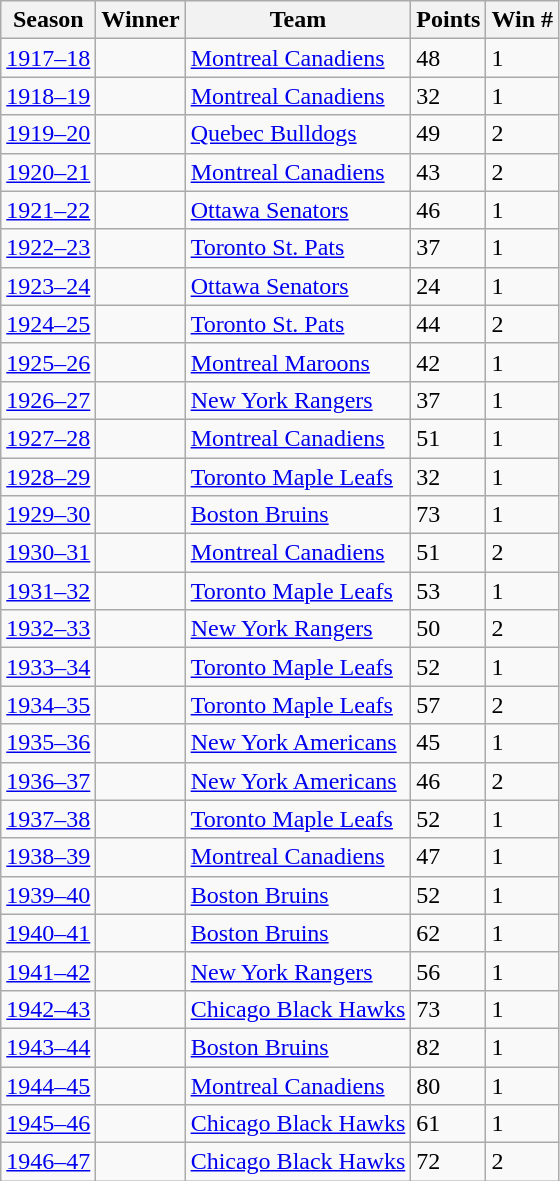<table class="wikitable sortable" style="margin: 1em 1em 1em 0;">
<tr>
<th>Season</th>
<th>Winner</th>
<th>Team</th>
<th>Points</th>
<th>Win #</th>
</tr>
<tr>
<td><a href='#'>1917–18</a></td>
<td></td>
<td><a href='#'>Montreal Canadiens</a></td>
<td>48</td>
<td>1</td>
</tr>
<tr>
<td><a href='#'>1918–19</a></td>
<td></td>
<td><a href='#'>Montreal Canadiens</a></td>
<td>32</td>
<td>1</td>
</tr>
<tr>
<td><a href='#'>1919–20</a></td>
<td></td>
<td><a href='#'>Quebec Bulldogs</a></td>
<td>49</td>
<td>2</td>
</tr>
<tr>
<td><a href='#'>1920–21</a></td>
<td></td>
<td><a href='#'>Montreal Canadiens</a></td>
<td>43</td>
<td>2</td>
</tr>
<tr>
<td><a href='#'>1921–22</a></td>
<td></td>
<td><a href='#'>Ottawa Senators</a></td>
<td>46</td>
<td>1</td>
</tr>
<tr>
<td><a href='#'>1922–23</a></td>
<td></td>
<td><a href='#'>Toronto St. Pats</a></td>
<td>37</td>
<td>1</td>
</tr>
<tr>
<td><a href='#'>1923–24</a></td>
<td></td>
<td><a href='#'>Ottawa Senators</a></td>
<td>24</td>
<td>1</td>
</tr>
<tr>
<td><a href='#'>1924–25</a></td>
<td></td>
<td><a href='#'>Toronto St. Pats</a></td>
<td>44</td>
<td>2</td>
</tr>
<tr>
<td><a href='#'>1925–26</a></td>
<td></td>
<td><a href='#'>Montreal Maroons</a></td>
<td>42</td>
<td>1</td>
</tr>
<tr>
<td><a href='#'>1926–27</a></td>
<td></td>
<td><a href='#'>New York Rangers</a></td>
<td>37</td>
<td>1</td>
</tr>
<tr>
<td><a href='#'>1927–28</a></td>
<td></td>
<td><a href='#'>Montreal Canadiens</a></td>
<td>51</td>
<td>1</td>
</tr>
<tr>
<td><a href='#'>1928–29</a></td>
<td></td>
<td><a href='#'>Toronto Maple Leafs</a></td>
<td>32</td>
<td>1</td>
</tr>
<tr>
<td><a href='#'>1929–30</a></td>
<td></td>
<td><a href='#'>Boston Bruins</a></td>
<td>73</td>
<td>1</td>
</tr>
<tr>
<td><a href='#'>1930–31</a></td>
<td></td>
<td><a href='#'>Montreal Canadiens</a></td>
<td>51</td>
<td>2</td>
</tr>
<tr>
<td><a href='#'>1931–32</a></td>
<td></td>
<td><a href='#'>Toronto Maple Leafs</a></td>
<td>53</td>
<td>1</td>
</tr>
<tr>
<td><a href='#'>1932–33</a></td>
<td></td>
<td><a href='#'>New York Rangers</a></td>
<td>50</td>
<td>2</td>
</tr>
<tr>
<td><a href='#'>1933–34</a></td>
<td></td>
<td><a href='#'>Toronto Maple Leafs</a></td>
<td>52</td>
<td>1</td>
</tr>
<tr>
<td><a href='#'>1934–35</a></td>
<td></td>
<td><a href='#'>Toronto Maple Leafs</a></td>
<td>57</td>
<td>2</td>
</tr>
<tr>
<td><a href='#'>1935–36</a></td>
<td></td>
<td><a href='#'>New York Americans</a></td>
<td>45</td>
<td>1</td>
</tr>
<tr>
<td><a href='#'>1936–37</a></td>
<td></td>
<td><a href='#'>New York Americans</a></td>
<td>46</td>
<td>2</td>
</tr>
<tr>
<td><a href='#'>1937–38</a></td>
<td></td>
<td><a href='#'>Toronto Maple Leafs</a></td>
<td>52</td>
<td>1</td>
</tr>
<tr>
<td><a href='#'>1938–39</a></td>
<td></td>
<td><a href='#'>Montreal Canadiens</a></td>
<td>47</td>
<td>1</td>
</tr>
<tr>
<td><a href='#'>1939–40</a></td>
<td></td>
<td><a href='#'>Boston Bruins</a></td>
<td>52</td>
<td>1</td>
</tr>
<tr>
<td><a href='#'>1940–41</a></td>
<td></td>
<td><a href='#'>Boston Bruins</a></td>
<td>62</td>
<td>1</td>
</tr>
<tr>
<td><a href='#'>1941–42</a></td>
<td></td>
<td><a href='#'>New York Rangers</a></td>
<td>56</td>
<td>1</td>
</tr>
<tr>
<td><a href='#'>1942–43</a></td>
<td></td>
<td><a href='#'>Chicago Black Hawks</a></td>
<td>73</td>
<td>1</td>
</tr>
<tr>
<td><a href='#'>1943–44</a></td>
<td></td>
<td><a href='#'>Boston Bruins</a></td>
<td>82</td>
<td>1</td>
</tr>
<tr>
<td><a href='#'>1944–45</a></td>
<td></td>
<td><a href='#'>Montreal Canadiens</a></td>
<td>80</td>
<td>1</td>
</tr>
<tr>
<td><a href='#'>1945–46</a></td>
<td></td>
<td><a href='#'>Chicago Black Hawks</a></td>
<td>61</td>
<td>1</td>
</tr>
<tr>
<td><a href='#'>1946–47</a></td>
<td></td>
<td><a href='#'>Chicago Black Hawks</a></td>
<td>72</td>
<td>2</td>
</tr>
</table>
